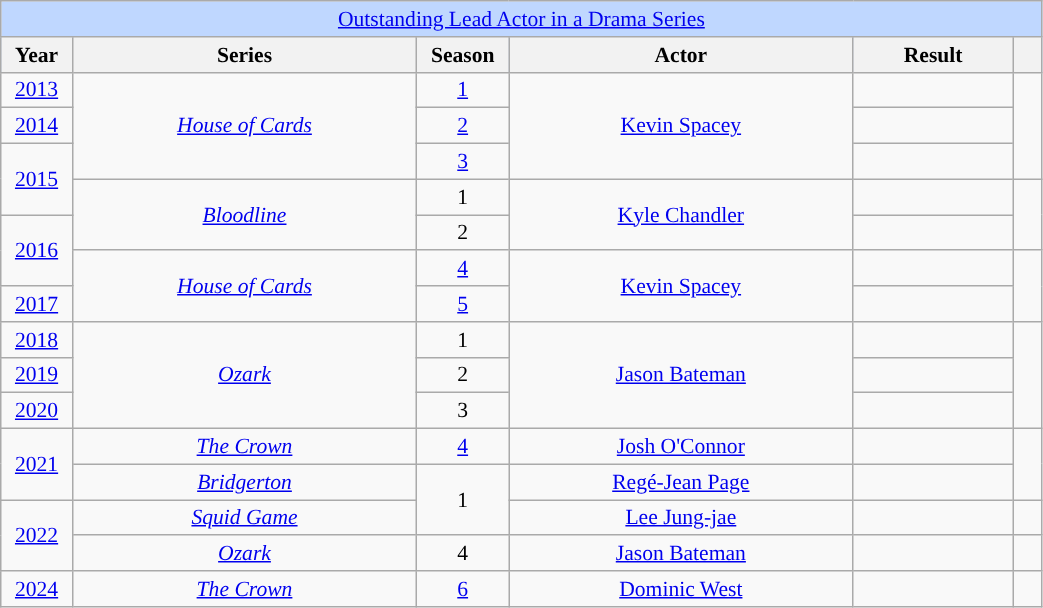<table class="wikitable plainrowheaders" style="text-align: center; font-size: 90%" width=55%>
<tr ---- bgcolor="#bfd7ff">
<td colspan=6 align=center><a href='#'>Outstanding Lead Actor in a Drama Series</a></td>
</tr>
<tr ---- bgcolor="#bfd7ff">
<th scope="col" style="width:1%;">Year</th>
<th scope="col" style="width:12%;">Series</th>
<th scope="col" style="width:1%;">Season</th>
<th scope="col" style="width:12%;">Actor</th>
<th scope="col" style="width:5%;">Result</th>
<th scope="col" style="width:1%;"></th>
</tr>
<tr>
<td><a href='#'>2013</a></td>
<td rowspan="3"><em><a href='#'>House of Cards</a></em></td>
<td><a href='#'>1</a></td>
<td rowspan="3"><a href='#'>Kevin Spacey</a></td>
<td></td>
<td rowspan="3"></td>
</tr>
<tr>
<td><a href='#'>2014</a></td>
<td><a href='#'>2</a></td>
<td></td>
</tr>
<tr>
<td rowspan="2"><a href='#'>2015</a></td>
<td><a href='#'>3</a></td>
<td></td>
</tr>
<tr>
<td rowspan="2"><em><a href='#'>Bloodline</a></em></td>
<td>1</td>
<td rowspan="2"><a href='#'>Kyle Chandler</a></td>
<td></td>
<td rowspan="2"></td>
</tr>
<tr>
<td rowspan="2"><a href='#'>2016</a></td>
<td>2</td>
<td></td>
</tr>
<tr>
<td rowspan="2"><em><a href='#'>House of Cards</a></em></td>
<td><a href='#'>4</a></td>
<td rowspan="2"><a href='#'>Kevin Spacey</a></td>
<td></td>
<td rowspan="2"></td>
</tr>
<tr>
<td><a href='#'>2017</a></td>
<td><a href='#'>5</a></td>
<td></td>
</tr>
<tr>
<td><a href='#'>2018</a></td>
<td rowspan="3"><em><a href='#'>Ozark</a></em></td>
<td>1</td>
<td rowspan="3"><a href='#'>Jason Bateman</a></td>
<td></td>
<td rowspan="3"></td>
</tr>
<tr>
<td><a href='#'>2019</a></td>
<td>2</td>
<td></td>
</tr>
<tr>
<td><a href='#'>2020</a></td>
<td>3</td>
<td></td>
</tr>
<tr>
<td rowspan="2"><a href='#'>2021</a></td>
<td><em><a href='#'>The Crown</a></em></td>
<td><a href='#'>4</a></td>
<td><a href='#'>Josh O'Connor</a></td>
<td></td>
<td rowspan="2'"></td>
</tr>
<tr>
<td><em><a href='#'>Bridgerton</a></em></td>
<td rowspan="2'">1</td>
<td><a href='#'>Regé-Jean Page</a></td>
<td></td>
</tr>
<tr>
<td rowspan="2"><a href='#'>2022</a></td>
<td><em><a href='#'>Squid Game</a></em></td>
<td><a href='#'>Lee Jung-jae</a></td>
<td></td>
<td></td>
</tr>
<tr>
<td><em><a href='#'>Ozark</a></em></td>
<td>4</td>
<td><a href='#'>Jason Bateman</a></td>
<td></td>
<td></td>
</tr>
<tr>
<td><a href='#'>2024</a></td>
<td><em><a href='#'>The Crown</a></em></td>
<td><a href='#'>6</a></td>
<td><a href='#'>Dominic West</a></td>
<td></td>
<td></td>
</tr>
</table>
